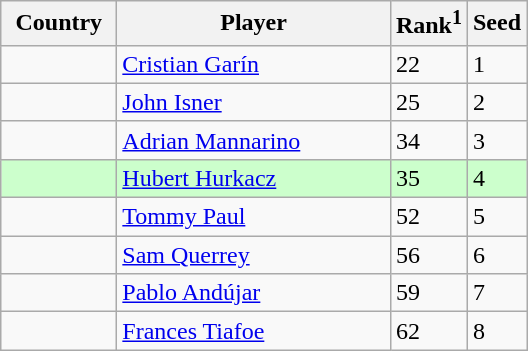<table class="sortable wikitable">
<tr>
<th width=70>Country</th>
<th width=175>Player</th>
<th>Rank<sup>1</sup></th>
<th>Seed</th>
</tr>
<tr>
<td></td>
<td><a href='#'>Cristian Garín</a></td>
<td>22</td>
<td>1</td>
</tr>
<tr>
<td></td>
<td><a href='#'>John Isner</a></td>
<td>25</td>
<td>2</td>
</tr>
<tr>
<td></td>
<td><a href='#'>Adrian Mannarino</a></td>
<td>34</td>
<td>3</td>
</tr>
<tr style="background:#cfc;">
<td></td>
<td><a href='#'>Hubert Hurkacz</a></td>
<td>35</td>
<td>4</td>
</tr>
<tr>
<td></td>
<td><a href='#'>Tommy Paul</a></td>
<td>52</td>
<td>5</td>
</tr>
<tr>
<td></td>
<td><a href='#'>Sam Querrey</a></td>
<td>56</td>
<td>6</td>
</tr>
<tr>
<td></td>
<td><a href='#'>Pablo Andújar</a></td>
<td>59</td>
<td>7</td>
</tr>
<tr>
<td></td>
<td><a href='#'>Frances Tiafoe</a></td>
<td>62</td>
<td>8</td>
</tr>
</table>
